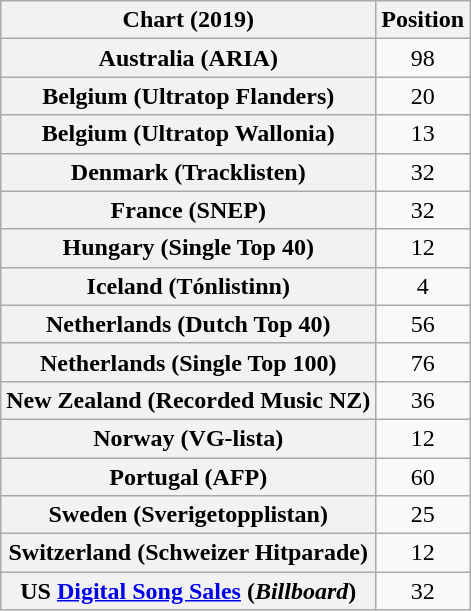<table class="wikitable sortable plainrowheaders" style="text-align:center">
<tr>
<th scope="col">Chart (2019)</th>
<th scope="col">Position</th>
</tr>
<tr>
<th scope="row">Australia (ARIA)</th>
<td>98</td>
</tr>
<tr>
<th scope="row">Belgium (Ultratop Flanders)</th>
<td>20</td>
</tr>
<tr>
<th scope="row">Belgium (Ultratop Wallonia)</th>
<td>13</td>
</tr>
<tr>
<th scope="row">Denmark (Tracklisten)</th>
<td>32</td>
</tr>
<tr>
<th scope="row">France (SNEP)</th>
<td>32</td>
</tr>
<tr>
<th scope="row">Hungary (Single Top 40)</th>
<td>12</td>
</tr>
<tr>
<th scope="row">Iceland (Tónlistinn)</th>
<td>4</td>
</tr>
<tr>
<th scope="row">Netherlands (Dutch Top 40)</th>
<td>56</td>
</tr>
<tr>
<th scope="row">Netherlands (Single Top 100)</th>
<td>76</td>
</tr>
<tr>
<th scope="row">New Zealand (Recorded Music NZ)</th>
<td>36</td>
</tr>
<tr>
<th scope="row">Norway (VG-lista)</th>
<td>12</td>
</tr>
<tr>
<th scope="row">Portugal (AFP)</th>
<td>60</td>
</tr>
<tr>
<th scope="row">Sweden (Sverigetopplistan)</th>
<td>25</td>
</tr>
<tr>
<th scope="row">Switzerland (Schweizer Hitparade)</th>
<td>12</td>
</tr>
<tr>
<th scope="row">US <a href='#'>Digital Song Sales</a> (<em>Billboard</em>)</th>
<td>32</td>
</tr>
</table>
